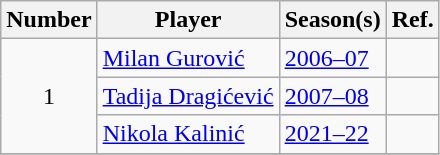<table class="wikitable">
<tr>
<th>Number</th>
<th>Player</th>
<th>Season(s)</th>
<th>Ref.</th>
</tr>
<tr>
<td rowspan=3 style="text-align:center;">1</td>
<td> <a href='#'>Milan Gurović</a></td>
<td><a href='#'>2006–07</a></td>
<td></td>
</tr>
<tr>
<td> <a href='#'>Tadija Dragićević</a></td>
<td><a href='#'>2007–08</a></td>
<td></td>
</tr>
<tr>
<td> <a href='#'>Nikola Kalinić</a></td>
<td><a href='#'>2021–22</a></td>
<td></td>
</tr>
<tr>
</tr>
</table>
